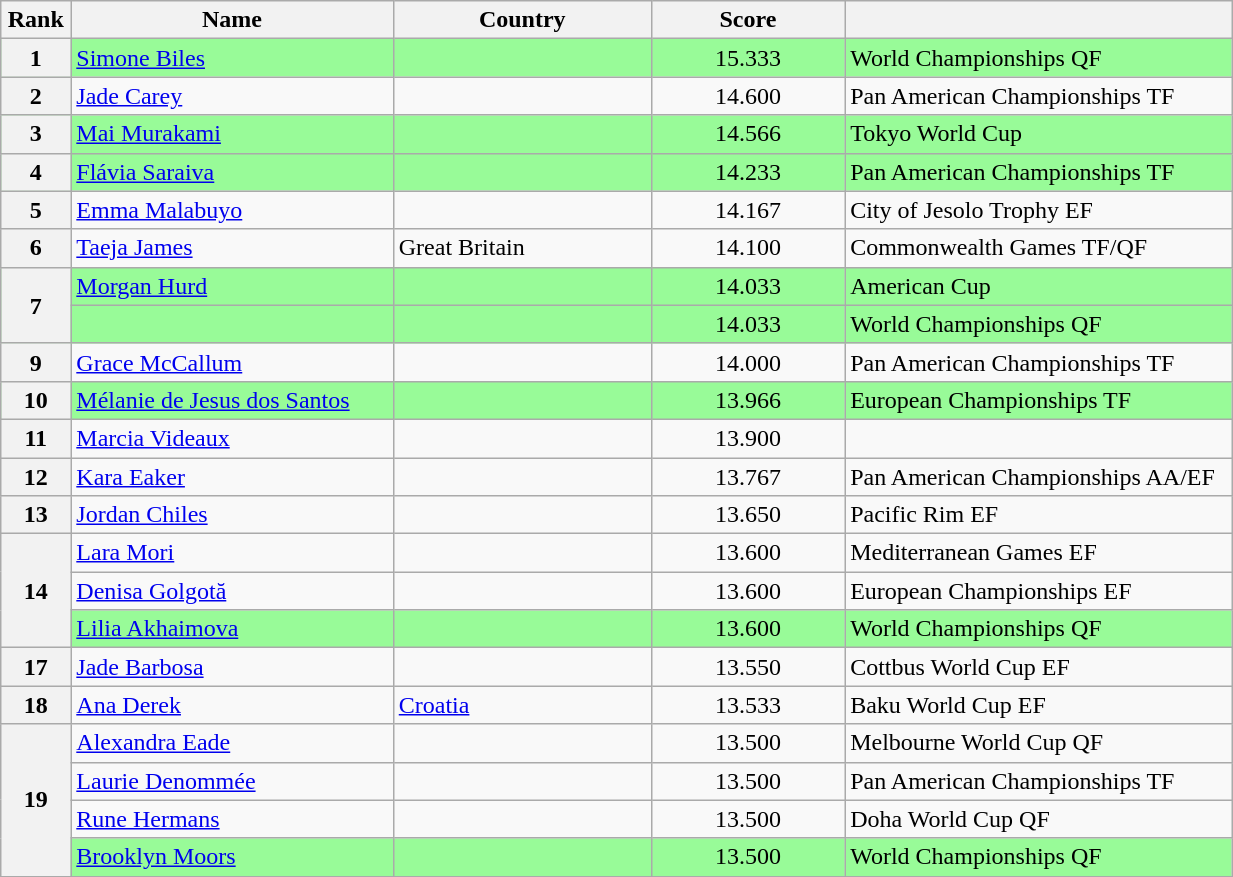<table style="width:65%;" class="wikitable sortable">
<tr>
<th style="text-align:center; width:5%;">Rank</th>
<th style="text-align:center; width:25%;">Name</th>
<th style="text-align:center; width:20%;">Country</th>
<th style="text-align:center; width:15%;">Score</th>
<th style="text-align:center; width:30%;"></th>
</tr>
<tr style="background:#98fb98;">
<th>1</th>
<td><a href='#'>Simone Biles</a></td>
<td></td>
<td align="center">15.333</td>
<td>World Championships QF</td>
</tr>
<tr>
<th>2</th>
<td><a href='#'>Jade Carey</a></td>
<td></td>
<td align="center">14.600</td>
<td>Pan American Championships TF</td>
</tr>
<tr style="background:#98fb98;">
<th>3</th>
<td><a href='#'>Mai Murakami</a></td>
<td></td>
<td align="center">14.566</td>
<td>Tokyo World Cup</td>
</tr>
<tr style="background:#98fb98;">
<th>4</th>
<td><a href='#'>Flávia Saraiva</a></td>
<td></td>
<td align="center">14.233</td>
<td>Pan American Championships TF</td>
</tr>
<tr>
<th>5</th>
<td><a href='#'>Emma Malabuyo</a></td>
<td></td>
<td align="center">14.167</td>
<td>City of Jesolo Trophy EF</td>
</tr>
<tr>
<th>6</th>
<td><a href='#'>Taeja James</a></td>
<td> Great Britain</td>
<td align="center">14.100</td>
<td>Commonwealth Games TF/QF</td>
</tr>
<tr style="background:#98fb98;">
<th rowspan=2>7</th>
<td><a href='#'>Morgan Hurd</a></td>
<td></td>
<td align="center">14.033</td>
<td>American Cup</td>
</tr>
<tr style="background:#98fb98;">
<td></td>
<td></td>
<td align="center">14.033</td>
<td>World Championships QF</td>
</tr>
<tr>
<th>9</th>
<td><a href='#'>Grace McCallum</a></td>
<td></td>
<td align="center">14.000</td>
<td>Pan American Championships TF</td>
</tr>
<tr style="background:#98fb98;">
<th>10</th>
<td><a href='#'>Mélanie de Jesus dos Santos</a></td>
<td></td>
<td align="center">13.966</td>
<td>European Championships TF</td>
</tr>
<tr>
<th>11</th>
<td><a href='#'>Marcia Videaux</a></td>
<td></td>
<td align="center">13.900</td>
<td></td>
</tr>
<tr>
<th>12</th>
<td><a href='#'>Kara Eaker</a></td>
<td></td>
<td align="center">13.767</td>
<td>Pan American Championships AA/EF</td>
</tr>
<tr>
<th>13</th>
<td><a href='#'>Jordan Chiles</a></td>
<td></td>
<td align="center">13.650</td>
<td>Pacific Rim EF</td>
</tr>
<tr>
<th rowspan=3>14</th>
<td><a href='#'>Lara Mori</a></td>
<td></td>
<td align="center">13.600</td>
<td>Mediterranean Games EF</td>
</tr>
<tr>
<td><a href='#'>Denisa Golgotă</a></td>
<td></td>
<td align="center">13.600</td>
<td>European Championships EF</td>
</tr>
<tr style="background:#98fb98;">
<td><a href='#'>Lilia Akhaimova</a></td>
<td></td>
<td align="center">13.600</td>
<td>World Championships QF</td>
</tr>
<tr>
<th>17</th>
<td><a href='#'>Jade Barbosa</a></td>
<td></td>
<td align="center">13.550</td>
<td>Cottbus World Cup EF</td>
</tr>
<tr>
<th>18</th>
<td><a href='#'>Ana Derek</a></td>
<td> <a href='#'>Croatia</a></td>
<td align="center">13.533</td>
<td>Baku World Cup EF</td>
</tr>
<tr>
<th rowspan=4>19</th>
<td><a href='#'>Alexandra Eade</a></td>
<td></td>
<td align="center">13.500</td>
<td>Melbourne World Cup QF</td>
</tr>
<tr>
<td><a href='#'>Laurie Denommée</a></td>
<td></td>
<td align="center">13.500</td>
<td>Pan American Championships TF</td>
</tr>
<tr>
<td><a href='#'>Rune Hermans</a></td>
<td></td>
<td align="center">13.500</td>
<td>Doha World Cup QF</td>
</tr>
<tr style="background:#98fb98;">
<td><a href='#'>Brooklyn Moors</a></td>
<td></td>
<td align="center">13.500</td>
<td>World Championships QF</td>
</tr>
<tr>
</tr>
</table>
